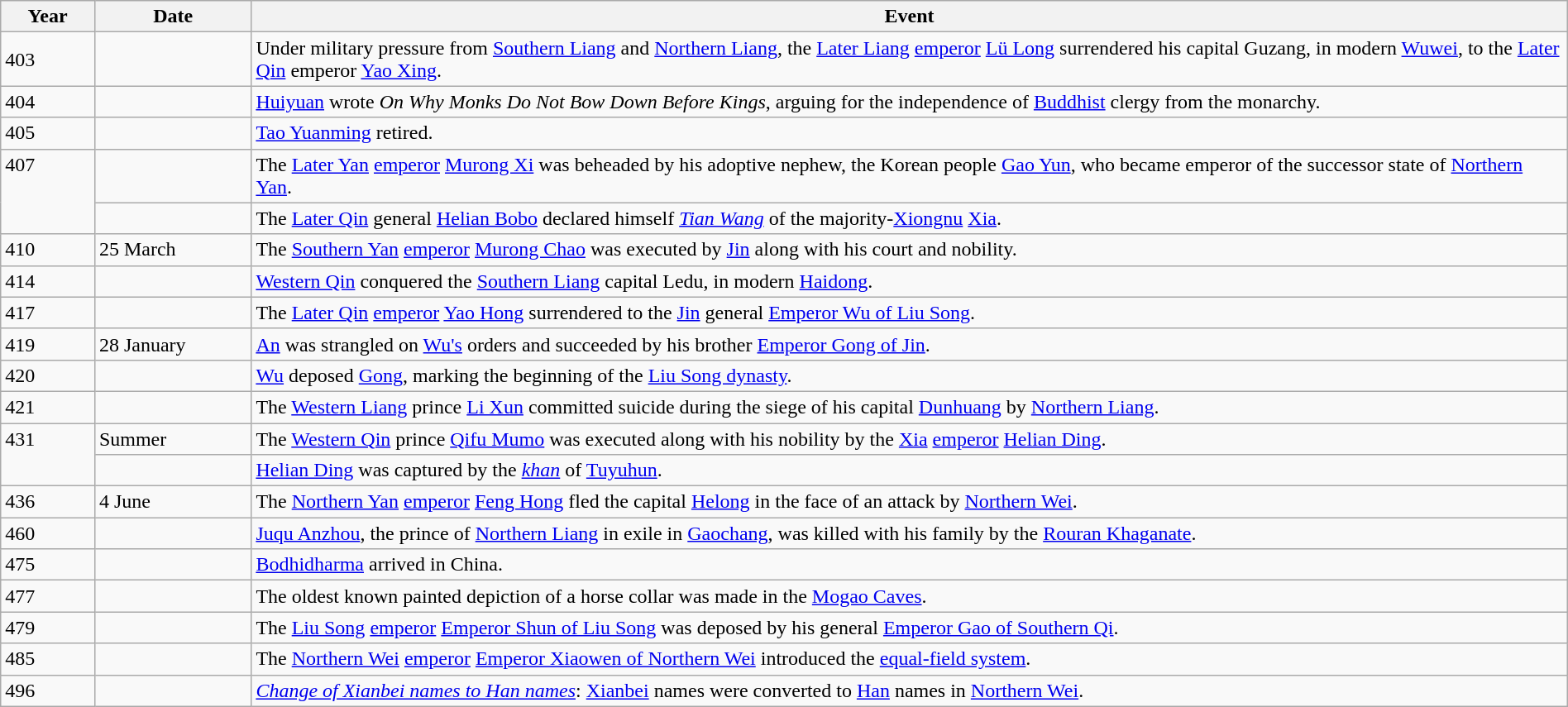<table class="wikitable" width="100%">
<tr>
<th style="width:6%">Year</th>
<th style="width:10%">Date</th>
<th>Event</th>
</tr>
<tr>
<td>403</td>
<td></td>
<td>Under military pressure from <a href='#'>Southern Liang</a> and <a href='#'>Northern Liang</a>, the <a href='#'>Later Liang</a> <a href='#'>emperor</a> <a href='#'>Lü Long</a> surrendered his capital Guzang, in modern <a href='#'>Wuwei</a>, to the <a href='#'>Later Qin</a> emperor <a href='#'>Yao Xing</a>.</td>
</tr>
<tr>
<td>404</td>
<td></td>
<td><a href='#'>Huiyuan</a> wrote <em>On Why Monks Do Not Bow Down Before Kings</em>, arguing for the independence of <a href='#'>Buddhist</a> clergy from the monarchy.</td>
</tr>
<tr>
<td>405</td>
<td></td>
<td><a href='#'>Tao Yuanming</a> retired.</td>
</tr>
<tr>
<td rowspan="2" valign="top">407</td>
<td></td>
<td>The <a href='#'>Later Yan</a> <a href='#'>emperor</a> <a href='#'>Murong Xi</a> was beheaded by his adoptive nephew, the Korean people <a href='#'>Gao Yun</a>, who became emperor of the successor state of <a href='#'>Northern Yan</a>.</td>
</tr>
<tr>
<td></td>
<td>The <a href='#'>Later Qin</a> general <a href='#'>Helian Bobo</a> declared himself <em><a href='#'>Tian Wang</a></em> of the majority-<a href='#'>Xiongnu</a> <a href='#'>Xia</a>.</td>
</tr>
<tr>
<td>410</td>
<td>25 March</td>
<td>The <a href='#'>Southern Yan</a> <a href='#'>emperor</a> <a href='#'>Murong Chao</a> was executed by <a href='#'>Jin</a> along with his court and nobility.</td>
</tr>
<tr>
<td>414</td>
<td></td>
<td><a href='#'>Western Qin</a> conquered the <a href='#'>Southern Liang</a> capital Ledu, in modern <a href='#'>Haidong</a>.</td>
</tr>
<tr>
<td>417</td>
<td></td>
<td>The <a href='#'>Later Qin</a> <a href='#'>emperor</a> <a href='#'>Yao Hong</a> surrendered to the <a href='#'>Jin</a> general <a href='#'>Emperor Wu of Liu Song</a>.</td>
</tr>
<tr>
<td>419</td>
<td>28 January</td>
<td><a href='#'>An</a> was strangled on <a href='#'>Wu's</a> orders and succeeded by his brother <a href='#'>Emperor Gong of Jin</a>.</td>
</tr>
<tr>
<td>420</td>
<td></td>
<td><a href='#'>Wu</a> deposed <a href='#'>Gong</a>, marking the beginning of the <a href='#'>Liu Song dynasty</a>.</td>
</tr>
<tr>
<td>421</td>
<td></td>
<td>The <a href='#'>Western Liang</a> prince <a href='#'>Li Xun</a> committed suicide during the siege of his capital <a href='#'>Dunhuang</a> by <a href='#'>Northern Liang</a>.</td>
</tr>
<tr>
<td rowspan="2" valign="top">431</td>
<td>Summer</td>
<td>The <a href='#'>Western Qin</a> prince <a href='#'>Qifu Mumo</a> was executed along with his nobility by the <a href='#'>Xia</a> <a href='#'>emperor</a> <a href='#'>Helian Ding</a>.</td>
</tr>
<tr>
<td></td>
<td><a href='#'>Helian Ding</a> was captured by the <em><a href='#'>khan</a></em> of <a href='#'>Tuyuhun</a>.</td>
</tr>
<tr>
<td>436</td>
<td>4 June</td>
<td>The <a href='#'>Northern Yan</a> <a href='#'>emperor</a> <a href='#'>Feng Hong</a> fled the capital <a href='#'>Helong</a> in the face of an attack by <a href='#'>Northern Wei</a>.</td>
</tr>
<tr>
<td>460</td>
<td></td>
<td><a href='#'>Juqu Anzhou</a>, the prince of <a href='#'>Northern Liang</a> in exile in <a href='#'>Gaochang</a>, was killed with his family by the <a href='#'>Rouran Khaganate</a>.</td>
</tr>
<tr>
<td>475</td>
<td></td>
<td><a href='#'>Bodhidharma</a> arrived in China.</td>
</tr>
<tr>
<td>477</td>
<td></td>
<td>The oldest known painted depiction of a horse collar was made in the <a href='#'>Mogao Caves</a>.</td>
</tr>
<tr>
<td>479</td>
<td></td>
<td>The <a href='#'>Liu Song</a> <a href='#'>emperor</a> <a href='#'>Emperor Shun of Liu Song</a> was deposed by his general <a href='#'>Emperor Gao of Southern Qi</a>.</td>
</tr>
<tr>
<td>485</td>
<td></td>
<td>The <a href='#'>Northern Wei</a> <a href='#'>emperor</a> <a href='#'>Emperor Xiaowen of Northern Wei</a> introduced the <a href='#'>equal-field system</a>.</td>
</tr>
<tr>
<td>496</td>
<td></td>
<td><em><a href='#'>Change of Xianbei names to Han names</a></em>: <a href='#'>Xianbei</a> names were converted to <a href='#'>Han</a> names in <a href='#'>Northern Wei</a>.</td>
</tr>
</table>
